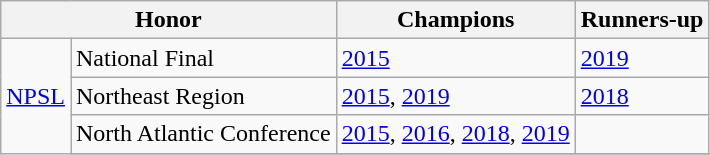<table class="wikitable">
<tr>
<th colspan=2>Honor</th>
<th>Champions</th>
<th>Runners-up</th>
</tr>
<tr>
<td rowspan=5><a href='#'>NPSL</a></td>
<td>National Final</td>
<td><a href='#'>2015</a></td>
<td><a href='#'>2019</a></td>
</tr>
<tr>
<td>Northeast Region</td>
<td><a href='#'>2015</a>, <a href='#'>2019</a></td>
<td><a href='#'>2018</a></td>
</tr>
<tr>
<td>North Atlantic Conference</td>
<td><a href='#'>2015</a>, <a href='#'>2016</a>, <a href='#'>2018</a>, <a href='#'>2019</a></td>
<td></td>
</tr>
<tr>
</tr>
</table>
